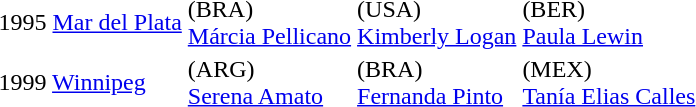<table>
<tr>
<td>1995 <a href='#'>Mar del Plata</a></td>
<td> (BRA)<br><a href='#'>Márcia Pellicano</a></td>
<td> (USA)<br><a href='#'>Kimberly Logan</a></td>
<td> (BER)<br><a href='#'>Paula Lewin</a></td>
</tr>
<tr>
<td>1999 <a href='#'>Winnipeg</a></td>
<td> (ARG)<br><a href='#'>Serena Amato</a></td>
<td> (BRA)<br><a href='#'>Fernanda Pinto</a></td>
<td> (MEX)<br><a href='#'>Tanía Elias Calles</a></td>
</tr>
<tr>
</tr>
</table>
